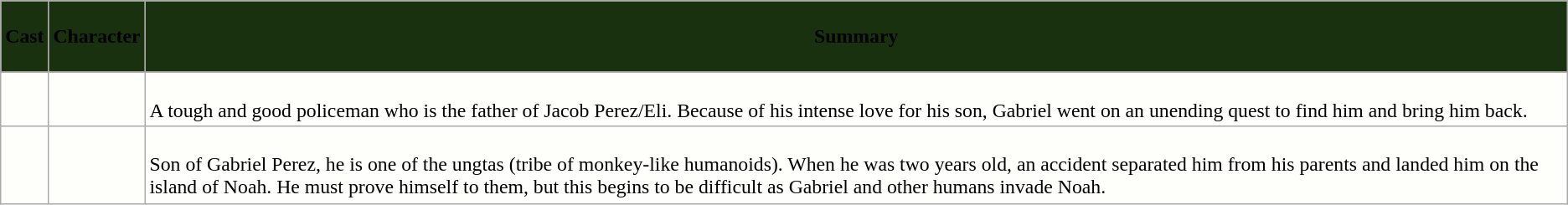<table class="wikitable" style=" background:#FEFEFA; font-size: 99%;">
<tr>
<th style="background:#1A3110;"><p>Cast</p></th>
<th style="background:#1A3110; "><p>Character</p></th>
<th style="background:#1A3110;"><p>Summary</p></th>
</tr>
<tr>
<td></td>
<td></td>
<td><br>A tough and good policeman who is the father of Jacob Perez/Eli. Because of his intense love for his son, Gabriel went on an unending quest to find him and bring him back.</td>
</tr>
<tr>
<td></td>
<td></td>
<td><br>Son of Gabriel Perez, he is one of the ungtas (tribe of monkey-like humanoids). When he was two years old, an accident separated him from his parents and landed him on the island of Noah. He must prove himself to them, but this begins to be difficult as Gabriel and other humans invade Noah.</td>
</tr>
</table>
